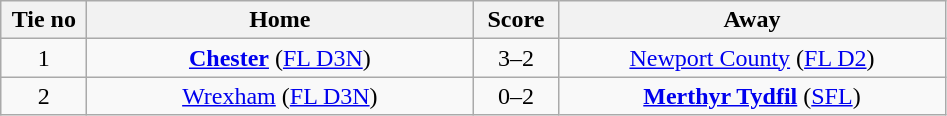<table class="wikitable" style="text-align:center">
<tr>
<th width=50>Tie no</th>
<th width=250>Home</th>
<th width=50>Score</th>
<th width=250>Away</th>
</tr>
<tr>
<td>1</td>
<td><strong><a href='#'>Chester</a></strong> (<a href='#'>FL D3N</a>)</td>
<td>3–2</td>
<td><a href='#'>Newport County</a> (<a href='#'>FL D2</a>)</td>
</tr>
<tr>
<td>2</td>
<td><a href='#'>Wrexham</a> (<a href='#'>FL D3N</a>)</td>
<td>0–2</td>
<td><strong><a href='#'>Merthyr Tydfil</a></strong> (<a href='#'>SFL</a>)</td>
</tr>
</table>
